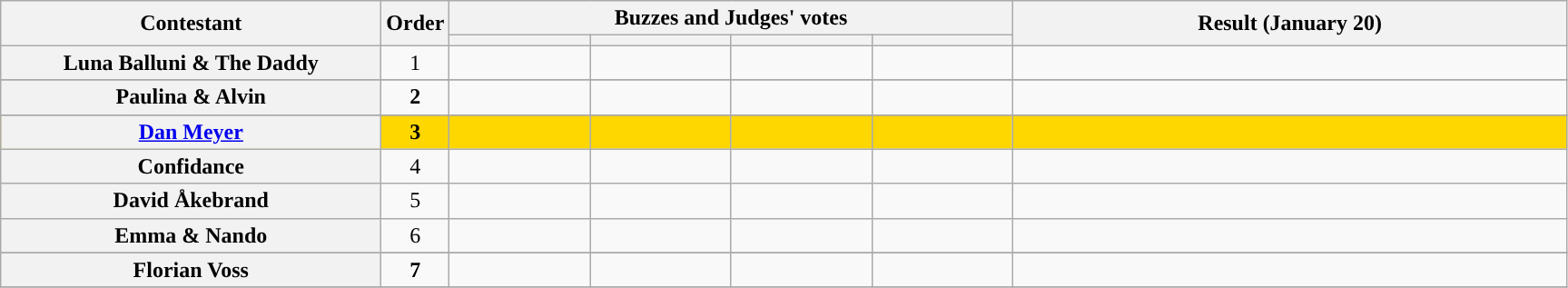<table class="wikitable plainrowheaders sortable" style="text-align:center;">
<tr>
<th scope="col" rowspan="2" class="unsortable" style="width:17em;">Contestant</th>
<th scope="col" rowspan="2" style="width:1em;">Order</th>
<th scope="col" colspan="4" class="unsortable" style="width:24em;">Buzzes and Judges' votes</th>
<th scope="col" rowspan="2" style="width:25em;">Result (January 20)</th>
</tr>
<tr>
<th scope="col" class="unsortable" style="width:6em;"></th>
<th scope="col" class="unsortable" style="width:6em;"></th>
<th scope="col" class="unsortable" style="width:6em;"></th>
<th scope="col" class="unsortable" style="width:6em;"></th>
</tr>
<tr>
<th scope="row">Luna Balluni & The Daddy</th>
<td>1</td>
<td style="text-align:center;"></td>
<td style="text-align:center;"></td>
<td style="text-align:center;"></td>
<td style="text-align:center;"></td>
<td></td>
</tr>
<tr>
</tr>
<tr -style="background:NavajoWhite">
<th scope="row"><strong>Paulina & Alvin</strong></th>
<td><strong>2</strong></td>
<td style="text-align:center;"></td>
<td style="text-align:center;"></td>
<td style="text-align:center;"></td>
<td style="text-align:center;"></td>
<td><strong></strong></td>
</tr>
<tr>
</tr>
<tr style="background:gold">
<th scope="row"><strong><a href='#'>Dan Meyer</a></strong></th>
<td><strong>3</strong></td>
<td style="text-align:center;"></td>
<td style="text-align:center;"></td>
<td style="text-align:center;"></td>
<td></td>
<td><strong></strong></td>
</tr>
<tr>
<th scope="row">Confidance</th>
<td>4</td>
<td style="text-align:center;"></td>
<td style="text-align:center;"></td>
<td style="text-align:center;"></td>
<td style="text-align:center;"></td>
<td></td>
</tr>
<tr>
<th scope="row">David Åkebrand</th>
<td>5</td>
<td style="text-align:center;"></td>
<td style="text-align:center;"></td>
<td style="text-align:center;"></td>
<td style="text-align:center;"></td>
<td></td>
</tr>
<tr>
<th scope="row">Emma & Nando</th>
<td>6</td>
<td style="text-align:center;"></td>
<td style="text-align:center;"></td>
<td style="text-align:center;"></td>
<td style="text-align:center;"></td>
<td></td>
</tr>
<tr>
</tr>
<tr -style="background:NavajoWhite">
<th scope="row"><strong>Florian Voss</strong></th>
<td><strong>7</strong></td>
<td style="text-align:center;"></td>
<td style="text-align:center;"></td>
<td style="text-align:center;"></td>
<td style="text-align:center;"></td>
<td><strong></strong></td>
</tr>
<tr>
</tr>
</table>
